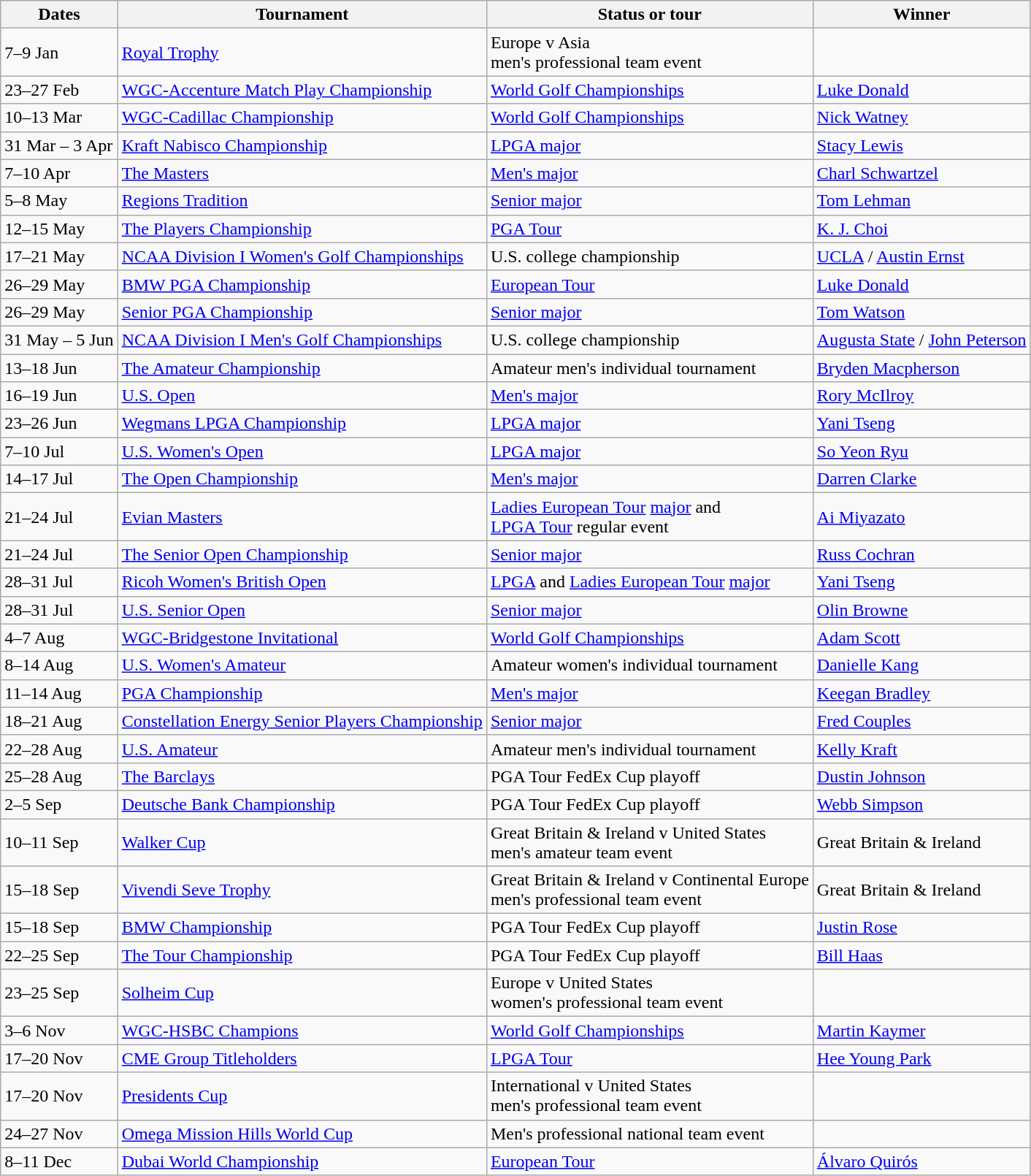<table class="wikitable">
<tr>
<th>Dates</th>
<th>Tournament</th>
<th>Status or tour</th>
<th>Winner</th>
</tr>
<tr>
<td>7–9 Jan</td>
<td><a href='#'>Royal Trophy</a></td>
<td>Europe v Asia<br>men's professional team event</td>
<td></td>
</tr>
<tr>
<td>23–27 Feb</td>
<td><a href='#'>WGC-Accenture Match Play Championship</a></td>
<td><a href='#'>World Golf Championships</a></td>
<td> <a href='#'>Luke Donald</a></td>
</tr>
<tr>
<td>10–13 Mar</td>
<td><a href='#'>WGC-Cadillac Championship</a></td>
<td><a href='#'>World Golf Championships</a></td>
<td> <a href='#'>Nick Watney</a></td>
</tr>
<tr>
<td>31 Mar – 3 Apr</td>
<td><a href='#'>Kraft Nabisco Championship</a></td>
<td><a href='#'>LPGA major</a></td>
<td> <a href='#'>Stacy Lewis</a></td>
</tr>
<tr>
<td>7–10 Apr</td>
<td><a href='#'>The Masters</a></td>
<td><a href='#'>Men's major</a></td>
<td> <a href='#'>Charl Schwartzel</a></td>
</tr>
<tr>
<td>5–8 May</td>
<td><a href='#'>Regions Tradition</a></td>
<td><a href='#'>Senior major</a></td>
<td> <a href='#'>Tom Lehman</a></td>
</tr>
<tr>
<td>12–15 May</td>
<td><a href='#'>The Players Championship</a></td>
<td><a href='#'>PGA Tour</a></td>
<td> <a href='#'>K. J. Choi</a></td>
</tr>
<tr>
<td>17–21 May</td>
<td><a href='#'>NCAA Division I Women's Golf Championships</a></td>
<td>U.S. college championship</td>
<td><a href='#'>UCLA</a> / <a href='#'>Austin Ernst</a></td>
</tr>
<tr>
<td>26–29 May</td>
<td><a href='#'>BMW PGA Championship</a></td>
<td><a href='#'>European Tour</a></td>
<td> <a href='#'>Luke Donald</a></td>
</tr>
<tr>
<td>26–29 May</td>
<td><a href='#'>Senior PGA Championship</a></td>
<td><a href='#'>Senior major</a></td>
<td> <a href='#'>Tom Watson</a></td>
</tr>
<tr>
<td>31 May – 5 Jun</td>
<td><a href='#'>NCAA Division I Men's Golf Championships</a></td>
<td>U.S. college championship</td>
<td><a href='#'>Augusta State</a> / <a href='#'>John Peterson</a></td>
</tr>
<tr>
<td>13–18 Jun</td>
<td><a href='#'>The Amateur Championship</a></td>
<td>Amateur men's individual tournament</td>
<td> <a href='#'>Bryden Macpherson</a></td>
</tr>
<tr>
<td>16–19 Jun</td>
<td><a href='#'>U.S. Open</a></td>
<td><a href='#'>Men's major</a></td>
<td> <a href='#'>Rory McIlroy</a></td>
</tr>
<tr>
<td>23–26 Jun</td>
<td><a href='#'>Wegmans LPGA Championship</a></td>
<td><a href='#'>LPGA major</a></td>
<td> <a href='#'>Yani Tseng</a></td>
</tr>
<tr>
<td>7–10 Jul</td>
<td><a href='#'>U.S. Women's Open</a></td>
<td><a href='#'>LPGA major</a></td>
<td> <a href='#'>So Yeon Ryu</a></td>
</tr>
<tr>
<td>14–17 Jul</td>
<td><a href='#'>The Open Championship</a></td>
<td><a href='#'>Men's major</a></td>
<td> <a href='#'>Darren Clarke</a></td>
</tr>
<tr>
<td>21–24 Jul</td>
<td><a href='#'>Evian Masters</a></td>
<td><a href='#'>Ladies European Tour</a> <a href='#'>major</a> and<br> <a href='#'>LPGA Tour</a> regular event</td>
<td> <a href='#'>Ai Miyazato</a></td>
</tr>
<tr>
<td>21–24 Jul</td>
<td><a href='#'>The Senior Open Championship</a></td>
<td><a href='#'>Senior major</a></td>
<td> <a href='#'>Russ Cochran</a></td>
</tr>
<tr>
<td>28–31 Jul</td>
<td><a href='#'>Ricoh Women's British Open</a></td>
<td><a href='#'>LPGA</a> and <a href='#'>Ladies European Tour</a> <a href='#'>major</a></td>
<td> <a href='#'>Yani Tseng</a></td>
</tr>
<tr>
<td>28–31 Jul</td>
<td><a href='#'>U.S. Senior Open</a></td>
<td><a href='#'>Senior major</a></td>
<td> <a href='#'>Olin Browne</a></td>
</tr>
<tr>
<td>4–7 Aug</td>
<td><a href='#'>WGC-Bridgestone Invitational</a></td>
<td><a href='#'>World Golf Championships</a></td>
<td> <a href='#'>Adam Scott</a></td>
</tr>
<tr>
<td>8–14 Aug</td>
<td><a href='#'>U.S. Women's Amateur</a></td>
<td>Amateur women's individual tournament</td>
<td> <a href='#'>Danielle Kang</a></td>
</tr>
<tr>
<td>11–14 Aug</td>
<td><a href='#'>PGA Championship</a></td>
<td><a href='#'>Men's major</a></td>
<td> <a href='#'>Keegan Bradley</a></td>
</tr>
<tr>
<td>18–21 Aug</td>
<td><a href='#'>Constellation Energy Senior Players Championship</a></td>
<td><a href='#'>Senior major</a></td>
<td> <a href='#'>Fred Couples</a></td>
</tr>
<tr>
<td>22–28 Aug</td>
<td><a href='#'>U.S. Amateur</a></td>
<td>Amateur men's individual tournament</td>
<td> <a href='#'>Kelly Kraft</a></td>
</tr>
<tr>
<td>25–28 Aug</td>
<td><a href='#'>The Barclays</a></td>
<td>PGA Tour FedEx Cup playoff</td>
<td> <a href='#'>Dustin Johnson</a></td>
</tr>
<tr>
<td>2–5 Sep</td>
<td><a href='#'>Deutsche Bank Championship</a></td>
<td>PGA Tour FedEx Cup playoff</td>
<td> <a href='#'>Webb Simpson</a></td>
</tr>
<tr>
<td>10–11 Sep</td>
<td><a href='#'>Walker Cup</a></td>
<td>Great Britain & Ireland v United States<br>men's amateur team event</td>
<td> Great Britain &  Ireland</td>
</tr>
<tr>
<td>15–18 Sep</td>
<td><a href='#'>Vivendi Seve Trophy</a></td>
<td>Great Britain & Ireland v Continental Europe<br>men's professional team event</td>
<td> Great Britain &  Ireland</td>
</tr>
<tr>
<td>15–18 Sep</td>
<td><a href='#'>BMW Championship</a></td>
<td>PGA Tour FedEx Cup playoff</td>
<td> <a href='#'>Justin Rose</a></td>
</tr>
<tr>
<td>22–25 Sep</td>
<td><a href='#'>The Tour Championship</a></td>
<td>PGA Tour FedEx Cup playoff</td>
<td> <a href='#'>Bill Haas</a></td>
</tr>
<tr>
<td>23–25 Sep</td>
<td><a href='#'>Solheim Cup</a></td>
<td>Europe v United States<br>women's professional team event</td>
<td></td>
</tr>
<tr>
<td>3–6 Nov</td>
<td><a href='#'>WGC-HSBC Champions</a></td>
<td><a href='#'>World Golf Championships</a></td>
<td> <a href='#'>Martin Kaymer</a></td>
</tr>
<tr>
<td>17–20 Nov</td>
<td><a href='#'>CME Group Titleholders</a></td>
<td><a href='#'>LPGA Tour</a></td>
<td> <a href='#'>Hee Young Park</a></td>
</tr>
<tr>
<td>17–20 Nov</td>
<td><a href='#'>Presidents Cup</a></td>
<td>International v United States <br>men's professional team event</td>
<td></td>
</tr>
<tr>
<td>24–27 Nov</td>
<td><a href='#'>Omega Mission Hills World Cup</a></td>
<td>Men's professional national team event</td>
<td></td>
</tr>
<tr>
<td>8–11 Dec</td>
<td><a href='#'>Dubai World Championship</a></td>
<td><a href='#'>European Tour</a></td>
<td> <a href='#'>Álvaro Quirós</a></td>
</tr>
</table>
